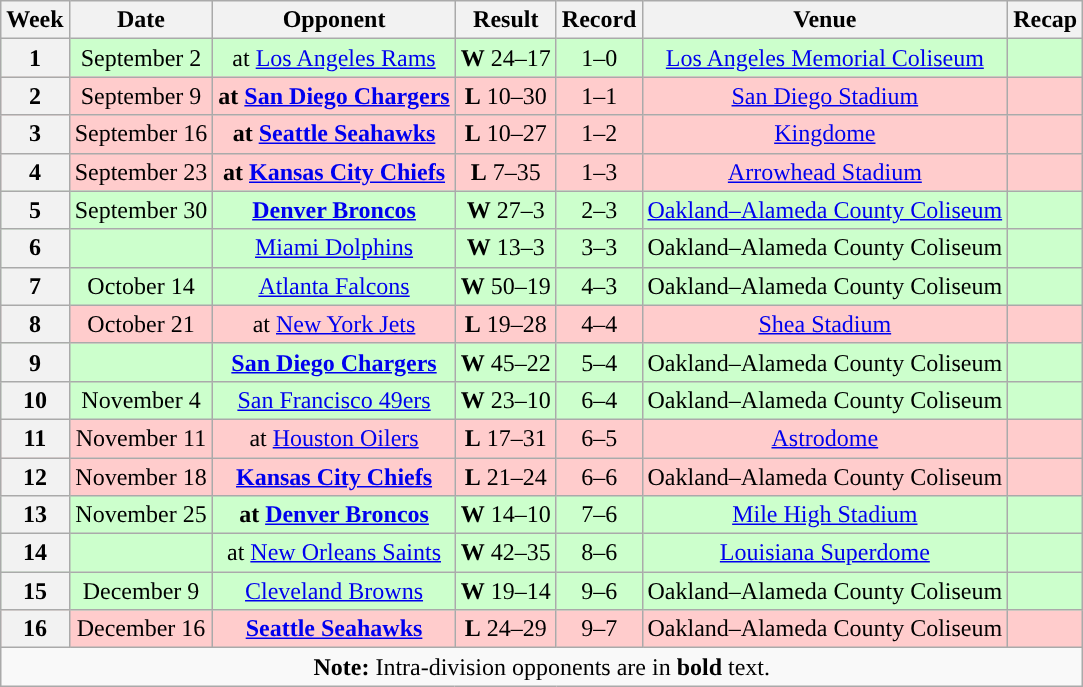<table class="wikitable" style="text-align:center">
<tr>
<th>Week</th>
<th>Date</th>
<th>Opponent</th>
<th>Result</th>
<th>Record</th>
<th>Venue</th>
<th>Recap</th>
</tr>
<tr style="background: #cfc;">
<th>1</th>
<td>September 2</td>
<td>at <a href='#'>Los Angeles Rams</a></td>
<td><strong>W</strong> 24–17</td>
<td>1–0</td>
<td><a href='#'>Los Angeles Memorial Coliseum</a></td>
<td></td>
</tr>
<tr style="background: #fcc;">
<th>2</th>
<td>September 9</td>
<td><strong>at <a href='#'>San Diego Chargers</a></strong></td>
<td><strong>L</strong> 10–30</td>
<td>1–1</td>
<td><a href='#'>San Diego Stadium</a></td>
<td></td>
</tr>
<tr style="background: #fcc;">
<th>3</th>
<td>September 16</td>
<td><strong>at <a href='#'>Seattle Seahawks</a></strong></td>
<td><strong>L</strong> 10–27</td>
<td>1–2</td>
<td><a href='#'>Kingdome</a></td>
<td></td>
</tr>
<tr style="background: #fcc;">
<th>4</th>
<td>September 23</td>
<td><strong>at <a href='#'>Kansas City Chiefs</a></strong></td>
<td><strong>L</strong> 7–35</td>
<td>1–3</td>
<td><a href='#'>Arrowhead Stadium</a></td>
<td></td>
</tr>
<tr style="background: #cfc;">
<th>5</th>
<td>September 30</td>
<td><strong><a href='#'>Denver Broncos</a></strong></td>
<td><strong>W</strong> 27–3</td>
<td>2–3</td>
<td><a href='#'>Oakland–Alameda County Coliseum</a></td>
<td></td>
</tr>
<tr style="background: #cfc;">
<th>6</th>
<td></td>
<td><a href='#'>Miami Dolphins</a></td>
<td><strong>W</strong> 13–3</td>
<td>3–3</td>
<td>Oakland–Alameda County Coliseum</td>
<td></td>
</tr>
<tr style="background: #cfc;">
<th>7</th>
<td>October 14</td>
<td><a href='#'>Atlanta Falcons</a></td>
<td><strong>W</strong> 50–19</td>
<td>4–3</td>
<td>Oakland–Alameda County Coliseum</td>
<td></td>
</tr>
<tr style="background: #fcc;">
<th>8</th>
<td>October 21</td>
<td>at <a href='#'>New York Jets</a></td>
<td><strong>L</strong> 19–28</td>
<td>4–4</td>
<td><a href='#'>Shea Stadium</a></td>
<td></td>
</tr>
<tr style="background: #cfc;">
<th>9</th>
<td></td>
<td><strong><a href='#'>San Diego Chargers</a></strong></td>
<td><strong>W</strong> 45–22</td>
<td>5–4</td>
<td>Oakland–Alameda County Coliseum</td>
<td></td>
</tr>
<tr style="background: #cfc;">
<th>10</th>
<td>November 4</td>
<td><a href='#'>San Francisco 49ers</a></td>
<td><strong>W</strong> 23–10</td>
<td>6–4</td>
<td>Oakland–Alameda County Coliseum</td>
<td></td>
</tr>
<tr style="background: #fcc;">
<th>11</th>
<td>November 11</td>
<td>at <a href='#'>Houston Oilers</a></td>
<td><strong>L</strong> 17–31</td>
<td>6–5</td>
<td><a href='#'>Astrodome</a></td>
<td></td>
</tr>
<tr style="background: #fcc;">
<th>12</th>
<td>November 18</td>
<td><strong><a href='#'>Kansas City Chiefs</a></strong></td>
<td><strong>L</strong> 21–24</td>
<td>6–6</td>
<td>Oakland–Alameda County Coliseum</td>
<td></td>
</tr>
<tr style="background: #cfc;">
<th>13</th>
<td>November 25</td>
<td><strong>at <a href='#'>Denver Broncos</a></strong></td>
<td><strong>W</strong> 14–10</td>
<td>7–6</td>
<td><a href='#'>Mile High Stadium</a></td>
<td></td>
</tr>
<tr style="background: #cfc;">
<th>14</th>
<td></td>
<td>at <a href='#'>New Orleans Saints</a></td>
<td><strong>W</strong> 42–35</td>
<td>8–6</td>
<td><a href='#'>Louisiana Superdome</a></td>
<td></td>
</tr>
<tr style="background: #cfc;">
<th>15</th>
<td>December 9</td>
<td><a href='#'>Cleveland Browns</a></td>
<td><strong>W</strong> 19–14</td>
<td>9–6</td>
<td>Oakland–Alameda County Coliseum</td>
<td></td>
</tr>
<tr style="background: #fcc;">
<th>16</th>
<td>December 16</td>
<td><strong><a href='#'>Seattle Seahawks</a></strong></td>
<td><strong>L</strong> 24–29</td>
<td>9–7</td>
<td>Oakland–Alameda County Coliseum</td>
<td></td>
</tr>
<tr>
<td colspan="8"><strong>Note:</strong> Intra-division opponents are in <strong>bold</strong> text.</td>
</tr>
</table>
